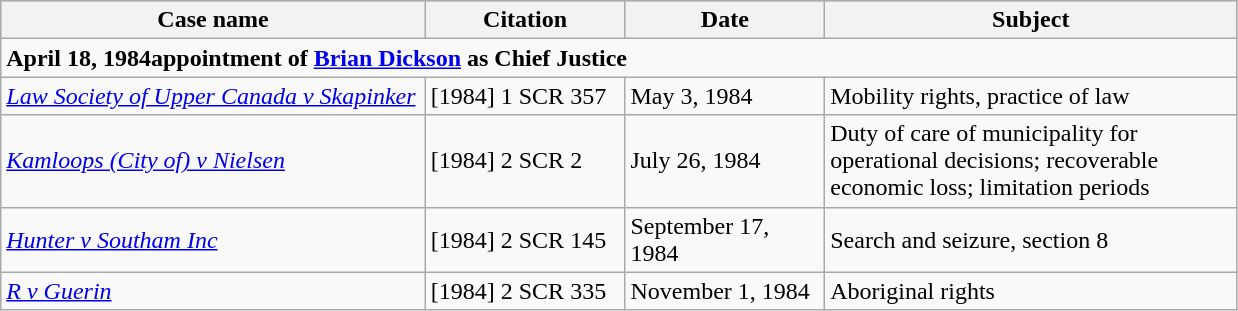<table class="wikitable" width=825>
<tr bgcolor="#CCCCCC">
<th width=34%>Case name</th>
<th width=16%>Citation</th>
<th font=small width=16%>Date</th>
<th width=33%>Subject</th>
</tr>
<tr>
<td colspan="4"><strong>April 18, 1984appointment of <a href='#'>Brian Dickson</a> as Chief Justice</strong></td>
</tr>
<tr>
<td><em><a href='#'>Law Society of Upper Canada v Skapinker</a></em></td>
<td>[1984] 1 SCR 357</td>
<td>May 3, 1984</td>
<td>Mobility rights, practice of law</td>
</tr>
<tr>
<td><em><a href='#'>Kamloops (City of) v Nielsen</a></em></td>
<td>[1984] 2 SCR 2</td>
<td>July 26, 1984</td>
<td>Duty of care of municipality for operational decisions; recoverable economic loss; limitation periods</td>
</tr>
<tr>
<td><em><a href='#'>Hunter v Southam Inc</a></em></td>
<td>[1984] 2 SCR 145</td>
<td>September 17, 1984</td>
<td>Search and seizure, section 8</td>
</tr>
<tr>
<td><em><a href='#'>R v Guerin</a></em></td>
<td>[1984] 2 SCR 335</td>
<td>November 1, 1984</td>
<td>Aboriginal rights</td>
</tr>
</table>
